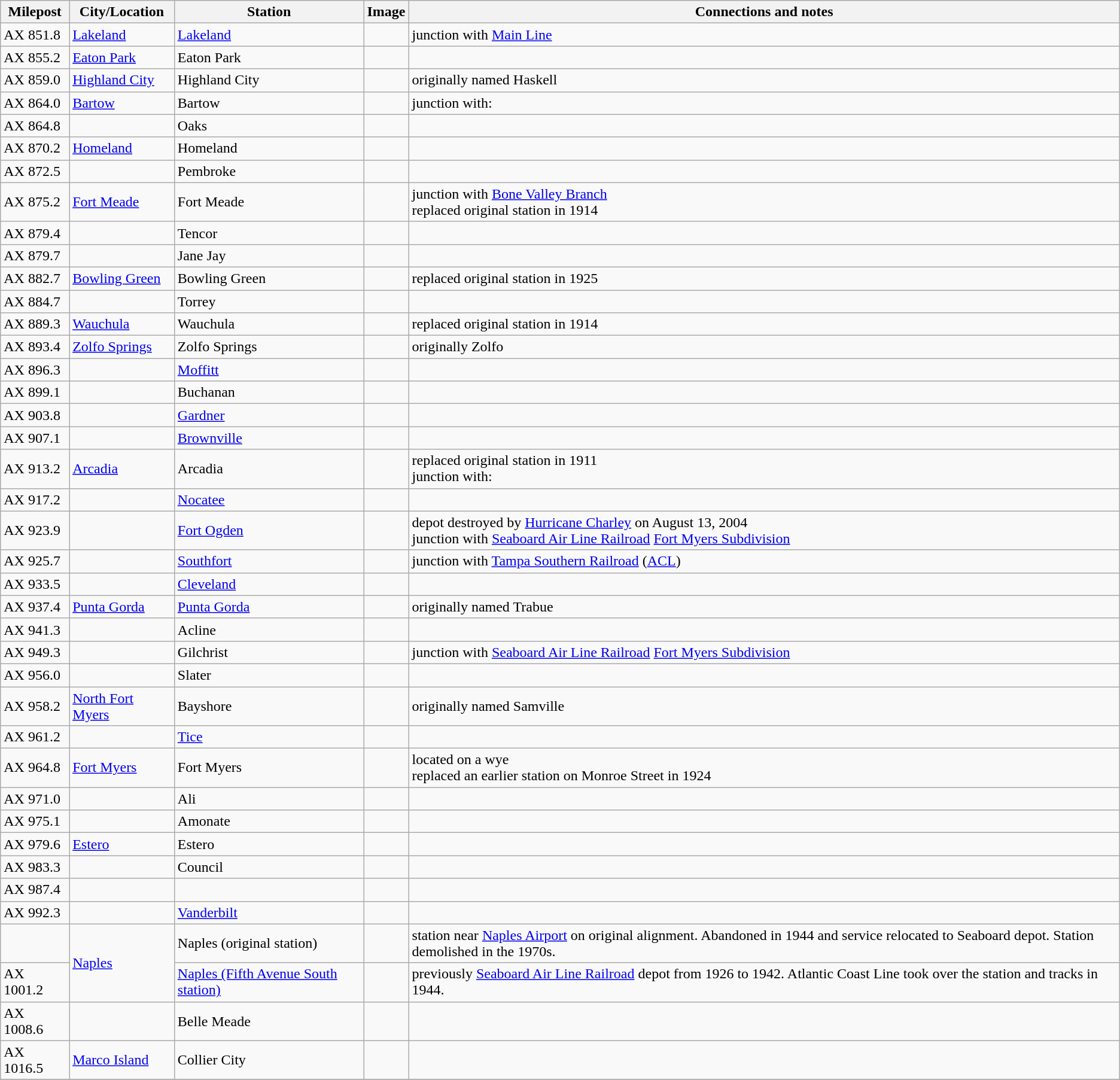<table class="wikitable">
<tr>
<th>Milepost</th>
<th>City/Location</th>
<th>Station</th>
<th>Image</th>
<th>Connections and notes</th>
</tr>
<tr>
<td>AX 851.8</td>
<td><a href='#'>Lakeland</a></td>
<td><a href='#'>Lakeland</a></td>
<td></td>
<td>junction with <a href='#'>Main Line</a></td>
</tr>
<tr>
<td>AX 855.2</td>
<td><a href='#'>Eaton Park</a></td>
<td>Eaton Park</td>
<td></td>
<td></td>
</tr>
<tr>
<td>AX 859.0</td>
<td><a href='#'>Highland City</a></td>
<td>Highland City</td>
<td></td>
<td>originally named Haskell</td>
</tr>
<tr>
<td>AX 864.0</td>
<td><a href='#'>Bartow</a></td>
<td>Bartow</td>
<td></td>
<td>junction with:<br></td>
</tr>
<tr>
<td>AX 864.8</td>
<td></td>
<td>Oaks</td>
<td></td>
<td></td>
</tr>
<tr>
<td>AX 870.2</td>
<td><a href='#'>Homeland</a></td>
<td>Homeland</td>
<td></td>
<td></td>
</tr>
<tr>
<td>AX 872.5</td>
<td></td>
<td>Pembroke</td>
<td></td>
<td></td>
</tr>
<tr>
<td>AX 875.2</td>
<td><a href='#'>Fort Meade</a></td>
<td>Fort Meade</td>
<td></td>
<td>junction with <a href='#'>Bone Valley Branch</a><br>replaced original station in 1914</td>
</tr>
<tr>
<td>AX 879.4</td>
<td></td>
<td>Tencor</td>
<td></td>
<td></td>
</tr>
<tr>
<td>AX 879.7</td>
<td></td>
<td>Jane Jay</td>
<td></td>
<td></td>
</tr>
<tr>
<td>AX 882.7</td>
<td><a href='#'>Bowling Green</a></td>
<td>Bowling Green</td>
<td></td>
<td>replaced original station in 1925</td>
</tr>
<tr>
<td>AX 884.7</td>
<td></td>
<td>Torrey</td>
<td></td>
<td></td>
</tr>
<tr>
<td>AX 889.3</td>
<td><a href='#'>Wauchula</a></td>
<td>Wauchula</td>
<td></td>
<td>replaced original station in 1914</td>
</tr>
<tr>
<td>AX 893.4</td>
<td><a href='#'>Zolfo Springs</a></td>
<td>Zolfo Springs</td>
<td></td>
<td>originally Zolfo</td>
</tr>
<tr>
<td>AX 896.3</td>
<td></td>
<td><a href='#'>Moffitt</a></td>
<td></td>
<td></td>
</tr>
<tr>
<td>AX 899.1</td>
<td></td>
<td>Buchanan</td>
<td></td>
<td></td>
</tr>
<tr>
<td>AX 903.8</td>
<td></td>
<td><a href='#'>Gardner</a></td>
<td></td>
<td></td>
</tr>
<tr>
<td>AX 907.1</td>
<td></td>
<td><a href='#'>Brownville</a></td>
<td></td>
<td></td>
</tr>
<tr>
<td>AX 913.2</td>
<td><a href='#'>Arcadia</a></td>
<td>Arcadia</td>
<td></td>
<td>replaced original station in 1911<br>junction with:</td>
</tr>
<tr>
<td>AX 917.2</td>
<td></td>
<td><a href='#'>Nocatee</a></td>
<td></td>
<td></td>
</tr>
<tr>
<td>AX 923.9</td>
<td></td>
<td><a href='#'>Fort Ogden</a></td>
<td></td>
<td>depot destroyed by <a href='#'>Hurricane Charley</a> on August 13, 2004<br>junction with <a href='#'>Seaboard Air Line Railroad</a> <a href='#'>Fort Myers Subdivision</a></td>
</tr>
<tr>
<td>AX 925.7</td>
<td></td>
<td><a href='#'>Southfort</a></td>
<td></td>
<td>junction with <a href='#'>Tampa Southern Railroad</a> (<a href='#'>ACL</a>)</td>
</tr>
<tr>
<td>AX 933.5</td>
<td></td>
<td><a href='#'>Cleveland</a></td>
<td></td>
<td></td>
</tr>
<tr>
<td>AX 937.4</td>
<td><a href='#'>Punta Gorda</a></td>
<td><a href='#'>Punta Gorda</a></td>
<td></td>
<td>originally named Trabue</td>
</tr>
<tr>
<td>AX 941.3</td>
<td></td>
<td>Acline</td>
<td></td>
<td></td>
</tr>
<tr>
<td>AX 949.3</td>
<td></td>
<td>Gilchrist</td>
<td></td>
<td>junction with <a href='#'>Seaboard Air Line Railroad</a> <a href='#'>Fort Myers Subdivision</a></td>
</tr>
<tr>
<td>AX 956.0</td>
<td></td>
<td>Slater</td>
<td></td>
<td></td>
</tr>
<tr>
<td>AX 958.2</td>
<td><a href='#'>North Fort Myers</a></td>
<td>Bayshore</td>
<td></td>
<td>originally named Samville</td>
</tr>
<tr>
<td>AX 961.2</td>
<td></td>
<td><a href='#'>Tice</a></td>
<td></td>
<td></td>
</tr>
<tr>
<td>AX 964.8</td>
<td><a href='#'>Fort Myers</a></td>
<td>Fort Myers</td>
<td></td>
<td>located on a wye<br>replaced an earlier station on Monroe Street in 1924</td>
</tr>
<tr>
<td>AX 971.0</td>
<td></td>
<td>Ali</td>
<td></td>
<td></td>
</tr>
<tr>
<td>AX 975.1</td>
<td></td>
<td>Amonate</td>
<td></td>
<td></td>
</tr>
<tr>
<td>AX 979.6</td>
<td><a href='#'>Estero</a></td>
<td>Estero</td>
<td></td>
<td></td>
</tr>
<tr>
<td>AX 983.3</td>
<td></td>
<td>Council</td>
<td></td>
<td></td>
</tr>
<tr>
<td>AX 987.4</td>
<td></td>
<td></td>
<td></td>
<td></td>
</tr>
<tr>
<td>AX 992.3</td>
<td></td>
<td><a href='#'>Vanderbilt</a></td>
<td></td>
<td></td>
</tr>
<tr>
<td></td>
<td ! rowspan="2"><a href='#'>Naples</a></td>
<td>Naples (original station)</td>
<td></td>
<td>station near <a href='#'>Naples Airport</a> on original alignment.  Abandoned in 1944 and service relocated to Seaboard depot.  Station demolished in the 1970s.</td>
</tr>
<tr>
<td>AX 1001.2</td>
<td><a href='#'>Naples (Fifth Avenue South station)</a></td>
<td></td>
<td>previously <a href='#'>Seaboard Air Line Railroad</a> depot from 1926 to 1942.  Atlantic Coast Line took over the station and tracks in 1944.</td>
</tr>
<tr>
<td>AX 1008.6</td>
<td></td>
<td>Belle Meade</td>
<td></td>
<td></td>
</tr>
<tr>
<td>AX 1016.5</td>
<td><a href='#'>Marco Island</a></td>
<td>Collier City</td>
<td></td>
<td></td>
</tr>
<tr>
</tr>
</table>
